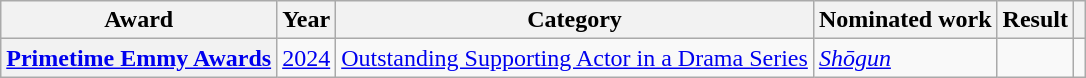<table class="wikitable plainrowheaders sortable">
<tr>
<th scope="col">Award</th>
<th scope="col">Year</th>
<th scope="col">Category</th>
<th scope="col">Nominated work</th>
<th scope="col">Result</th>
<th scope="col" class="unsortable"></th>
</tr>
<tr>
<th scope="row"><a href='#'>Primetime Emmy Awards</a></th>
<td><a href='#'>2024</a></td>
<td><a href='#'>Outstanding Supporting Actor in a Drama Series</a></td>
<td><em><a href='#'>Shōgun</a></em></td>
<td></td>
<td style="text-align:center;"></td>
</tr>
</table>
